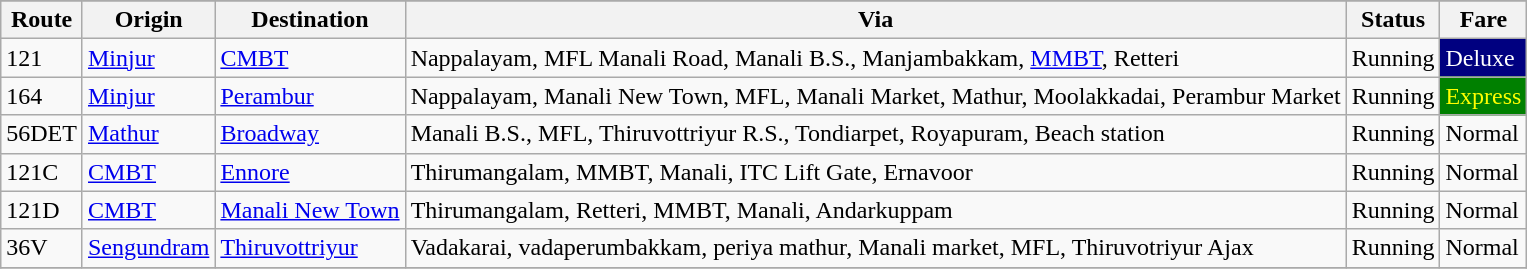<table class="wikitable sortable collapsable plainrowheaders">
<tr>
</tr>
<tr>
<th>Route</th>
<th>Origin</th>
<th>Destination</th>
<th>Via</th>
<th>Status</th>
<th>Fare</th>
</tr>
<tr>
<td>121</td>
<td><a href='#'>Minjur</a></td>
<td><a href='#'>CMBT</a></td>
<td>Nappalayam, MFL Manali Road, Manali B.S., Manjambakkam, <a href='#'>MMBT</a>, Retteri</td>
<td>Running</td>
<td style="background:navy; color:white">Deluxe</td>
</tr>
<tr>
<td>164</td>
<td><a href='#'>Minjur</a></td>
<td><a href='#'>Perambur</a></td>
<td>Nappalayam, Manali New Town, MFL, Manali Market, Mathur, Moolakkadai, Perambur Market</td>
<td>Running</td>
<td style="background:green; color:yellow">Express</td>
</tr>
<tr>
<td>56DET</td>
<td><a href='#'>Mathur</a></td>
<td><a href='#'>Broadway</a></td>
<td>Manali B.S., MFL, Thiruvottriyur R.S., Tondiarpet, Royapuram, Beach station</td>
<td>Running</td>
<td>Normal</td>
</tr>
<tr>
<td>121C</td>
<td><a href='#'>CMBT</a></td>
<td><a href='#'>Ennore</a></td>
<td>Thirumangalam, MMBT, Manali, ITC Lift Gate, Ernavoor</td>
<td>Running</td>
<td>Normal</td>
</tr>
<tr>
<td>121D</td>
<td><a href='#'>CMBT</a></td>
<td><a href='#'>Manali New Town</a></td>
<td>Thirumangalam, Retteri, MMBT, Manali, Andarkuppam</td>
<td>Running</td>
<td>Normal</td>
</tr>
<tr>
<td>36V</td>
<td><a href='#'>Sengundram</a></td>
<td><a href='#'>Thiruvottriyur</a></td>
<td>Vadakarai, vadaperumbakkam, periya mathur, Manali market, MFL, Thiruvotriyur Ajax</td>
<td>Running</td>
<td>Normal</td>
</tr>
<tr>
</tr>
</table>
